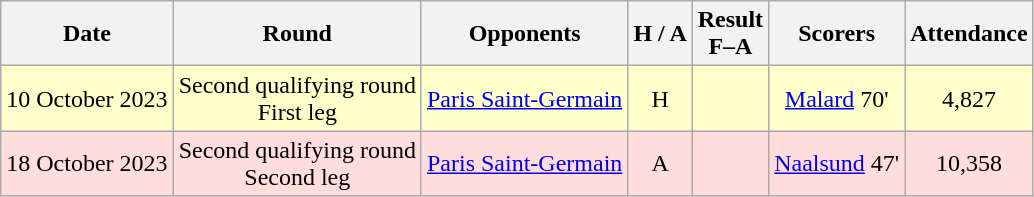<table class="wikitable" style="text-align:center">
<tr>
<th>Date</th>
<th>Round</th>
<th>Opponents</th>
<th>H / A</th>
<th>Result<br>F–A</th>
<th>Scorers</th>
<th>Attendance</th>
</tr>
<tr bgcolor=#ffffcc>
<td>10 October 2023</td>
<td>Second qualifying round<br>First leg</td>
<td><a href='#'>Paris Saint-Germain</a></td>
<td>H</td>
<td></td>
<td><a href='#'>Malard</a> 70'</td>
<td>4,827</td>
</tr>
<tr bgcolor=#ffdddd>
<td>18 October 2023</td>
<td>Second qualifying round<br>Second leg</td>
<td><a href='#'>Paris Saint-Germain</a></td>
<td>A</td>
<td></td>
<td><a href='#'>Naalsund</a> 47'</td>
<td>10,358</td>
</tr>
</table>
